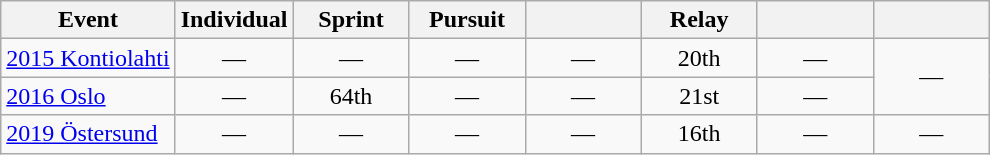<table class="wikitable" style="text-align: center;">
<tr ">
<th>Event</th>
<th style="width:70px;">Individual</th>
<th style="width:70px;">Sprint</th>
<th style="width:70px;">Pursuit</th>
<th style="width:70px;"></th>
<th style="width:70px;">Relay</th>
<th style="width:70px;"></th>
<th style="width:70px;"></th>
</tr>
<tr>
<td align=left> <a href='#'>2015 Kontiolahti</a></td>
<td>—</td>
<td>—</td>
<td>—</td>
<td>—</td>
<td>20th</td>
<td>—</td>
<td rowspan="2">—</td>
</tr>
<tr>
<td align=left> <a href='#'>2016 Oslo</a></td>
<td>—</td>
<td>64th</td>
<td>—</td>
<td>—</td>
<td>21st</td>
<td>—</td>
</tr>
<tr>
<td align=left> <a href='#'>2019 Östersund</a></td>
<td>—</td>
<td>—</td>
<td>—</td>
<td>—</td>
<td>16th</td>
<td>—</td>
<td>—</td>
</tr>
</table>
